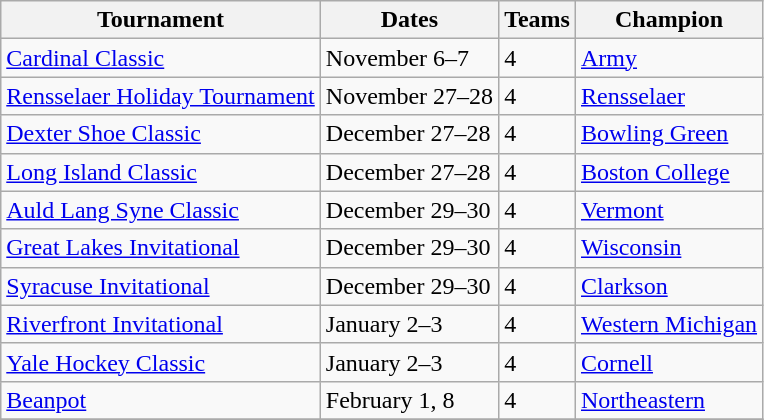<table class="wikitable">
<tr>
<th>Tournament</th>
<th>Dates</th>
<th>Teams</th>
<th>Champion</th>
</tr>
<tr>
<td><a href='#'>Cardinal Classic</a></td>
<td>November 6–7</td>
<td>4</td>
<td><a href='#'>Army</a></td>
</tr>
<tr>
<td><a href='#'>Rensselaer Holiday Tournament</a></td>
<td>November 27–28</td>
<td>4</td>
<td><a href='#'>Rensselaer</a></td>
</tr>
<tr>
<td><a href='#'>Dexter Shoe Classic</a></td>
<td>December 27–28</td>
<td>4</td>
<td><a href='#'>Bowling Green</a></td>
</tr>
<tr>
<td><a href='#'>Long Island Classic</a></td>
<td>December 27–28</td>
<td>4</td>
<td><a href='#'>Boston College</a></td>
</tr>
<tr>
<td><a href='#'>Auld Lang Syne Classic</a></td>
<td>December 29–30</td>
<td>4</td>
<td><a href='#'>Vermont</a></td>
</tr>
<tr>
<td><a href='#'>Great Lakes Invitational</a></td>
<td>December 29–30</td>
<td>4</td>
<td><a href='#'>Wisconsin</a></td>
</tr>
<tr>
<td><a href='#'>Syracuse Invitational</a></td>
<td>December 29–30</td>
<td>4</td>
<td><a href='#'>Clarkson</a></td>
</tr>
<tr>
<td><a href='#'>Riverfront Invitational</a></td>
<td>January 2–3</td>
<td>4</td>
<td><a href='#'>Western Michigan</a></td>
</tr>
<tr>
<td><a href='#'>Yale Hockey Classic</a></td>
<td>January 2–3</td>
<td>4</td>
<td><a href='#'>Cornell</a></td>
</tr>
<tr>
<td><a href='#'>Beanpot</a></td>
<td>February 1, 8</td>
<td>4</td>
<td><a href='#'>Northeastern</a></td>
</tr>
<tr>
</tr>
</table>
